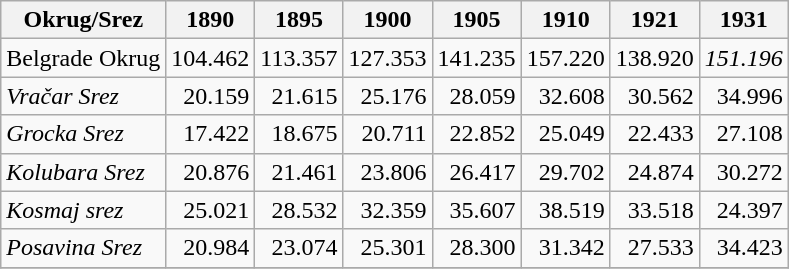<table class="wikitable sortable">
<tr>
<th>Okrug/Srez</th>
<th>1890</th>
<th>1895</th>
<th>1900</th>
<th>1905</th>
<th>1910</th>
<th>1921</th>
<th>1931</th>
</tr>
<tr>
<td>Belgrade Okrug</td>
<td align="right">104.462</td>
<td align="right">113.357</td>
<td align="right">127.353</td>
<td align="right">141.235</td>
<td align="right">157.220</td>
<td align="right">138.920</td>
<td align="right"><em>151.196</em></td>
</tr>
<tr>
<td><em>Vračar Srez</em></td>
<td align="right">20.159</td>
<td align="right">21.615</td>
<td align="right">25.176</td>
<td align="right">28.059</td>
<td align="right">32.608</td>
<td align="right">30.562</td>
<td align="right">34.996</td>
</tr>
<tr>
<td><em>Grocka Srez</em></td>
<td align="right">17.422</td>
<td align="right">18.675</td>
<td align="right">20.711</td>
<td align="right">22.852</td>
<td align="right">25.049</td>
<td align="right">22.433</td>
<td align="right">27.108</td>
</tr>
<tr>
<td><em>Kolubara Srez</em></td>
<td align="right">20.876</td>
<td align="right">21.461</td>
<td align="right">23.806</td>
<td align="right">26.417</td>
<td align="right">29.702</td>
<td align="right">24.874</td>
<td align="right">30.272</td>
</tr>
<tr>
<td><em>Kosmaj srez</em></td>
<td align="right">25.021</td>
<td align="right">28.532</td>
<td align="right">32.359</td>
<td align="right">35.607</td>
<td align="right">38.519</td>
<td align="right">33.518</td>
<td align="right">24.397</td>
</tr>
<tr>
<td><em>Posavina Srez</em></td>
<td align="right">20.984</td>
<td align="right">23.074</td>
<td align="right">25.301</td>
<td align="right">28.300</td>
<td align="right">31.342</td>
<td align="right">27.533</td>
<td align="right">34.423</td>
</tr>
<tr>
</tr>
</table>
